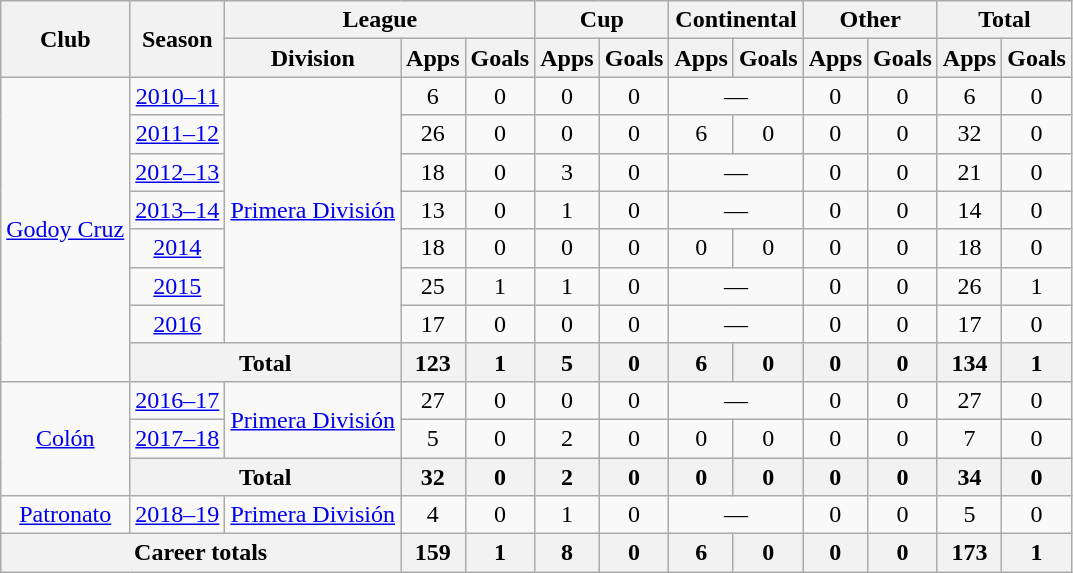<table class="wikitable" style="text-align: center">
<tr>
<th rowspan=2>Club</th>
<th rowspan=2>Season</th>
<th colspan=3>League</th>
<th colspan=2>Cup</th>
<th colspan=2>Continental</th>
<th colspan=2>Other</th>
<th colspan=2>Total</th>
</tr>
<tr>
<th>Division</th>
<th>Apps</th>
<th>Goals</th>
<th>Apps</th>
<th>Goals</th>
<th>Apps</th>
<th>Goals</th>
<th>Apps</th>
<th>Goals</th>
<th>Apps</th>
<th>Goals</th>
</tr>
<tr>
<td rowspan=8><a href='#'>Godoy Cruz</a></td>
<td><a href='#'>2010–11</a></td>
<td rowspan=7><a href='#'>Primera División</a></td>
<td>6</td>
<td>0</td>
<td>0</td>
<td>0</td>
<td colspan="2">—</td>
<td>0</td>
<td>0</td>
<td>6</td>
<td>0</td>
</tr>
<tr>
<td><a href='#'>2011–12</a></td>
<td>26</td>
<td>0</td>
<td>0</td>
<td>0</td>
<td>6</td>
<td>0</td>
<td>0</td>
<td>0</td>
<td>32</td>
<td>0</td>
</tr>
<tr>
<td><a href='#'>2012–13</a></td>
<td>18</td>
<td>0</td>
<td>3</td>
<td>0</td>
<td colspan="2">—</td>
<td>0</td>
<td>0</td>
<td>21</td>
<td>0</td>
</tr>
<tr>
<td><a href='#'>2013–14</a></td>
<td>13</td>
<td>0</td>
<td>1</td>
<td>0</td>
<td colspan="2">—</td>
<td>0</td>
<td>0</td>
<td>14</td>
<td>0</td>
</tr>
<tr>
<td><a href='#'>2014</a></td>
<td>18</td>
<td>0</td>
<td>0</td>
<td>0</td>
<td>0</td>
<td>0</td>
<td>0</td>
<td>0</td>
<td>18</td>
<td>0</td>
</tr>
<tr>
<td><a href='#'>2015</a></td>
<td>25</td>
<td>1</td>
<td>1</td>
<td>0</td>
<td colspan="2">—</td>
<td>0</td>
<td>0</td>
<td>26</td>
<td>1</td>
</tr>
<tr>
<td><a href='#'>2016</a></td>
<td>17</td>
<td>0</td>
<td>0</td>
<td>0</td>
<td colspan="2">—</td>
<td>0</td>
<td>0</td>
<td>17</td>
<td>0</td>
</tr>
<tr>
<th colspan=2>Total</th>
<th>123</th>
<th>1</th>
<th>5</th>
<th>0</th>
<th>6</th>
<th>0</th>
<th>0</th>
<th>0</th>
<th>134</th>
<th>1</th>
</tr>
<tr>
<td rowspan=3><a href='#'>Colón</a></td>
<td><a href='#'>2016–17</a></td>
<td rowspan=2><a href='#'>Primera División</a></td>
<td>27</td>
<td>0</td>
<td>0</td>
<td>0</td>
<td colspan="2">—</td>
<td>0</td>
<td>0</td>
<td>27</td>
<td>0</td>
</tr>
<tr>
<td><a href='#'>2017–18</a></td>
<td>5</td>
<td>0</td>
<td>2</td>
<td>0</td>
<td>0</td>
<td>0</td>
<td>0</td>
<td>0</td>
<td>7</td>
<td>0</td>
</tr>
<tr>
<th colspan=2>Total</th>
<th>32</th>
<th>0</th>
<th>2</th>
<th>0</th>
<th>0</th>
<th>0</th>
<th>0</th>
<th>0</th>
<th>34</th>
<th>0</th>
</tr>
<tr>
<td rowspan=1><a href='#'>Patronato</a></td>
<td><a href='#'>2018–19</a></td>
<td rowspan=1><a href='#'>Primera División</a></td>
<td>4</td>
<td>0</td>
<td>1</td>
<td>0</td>
<td colspan="2">—</td>
<td>0</td>
<td>0</td>
<td>5</td>
<td>0</td>
</tr>
<tr>
<th colspan=3>Career totals</th>
<th>159</th>
<th>1</th>
<th>8</th>
<th>0</th>
<th>6</th>
<th>0</th>
<th>0</th>
<th>0</th>
<th>173</th>
<th>1</th>
</tr>
</table>
